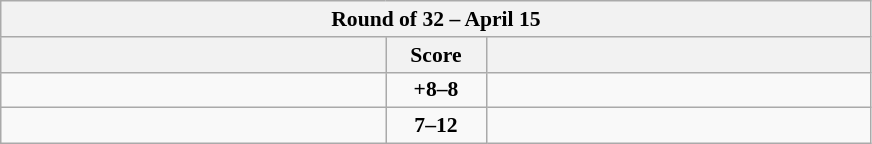<table class="wikitable" style="text-align: center; font-size:90% ">
<tr>
<th colspan=3>Round of 32 – April 15</th>
</tr>
<tr>
<th align="right" width="250"></th>
<th width="60">Score</th>
<th align="left" width="250"></th>
</tr>
<tr>
<td align=left><strong></strong></td>
<td align=center><strong>+8–8</strong></td>
<td align=left></td>
</tr>
<tr>
<td align=left></td>
<td align=center><strong>7–12</strong></td>
<td align=left><strong></strong></td>
</tr>
</table>
